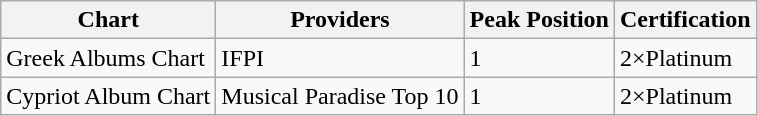<table class="wikitable">
<tr>
<th>Chart</th>
<th>Providers</th>
<th>Peak Position</th>
<th>Certification</th>
</tr>
<tr>
<td>Greek Albums Chart</td>
<td>IFPI</td>
<td>1</td>
<td>2×Platinum</td>
</tr>
<tr>
<td>Cypriot Album Chart</td>
<td>Musical Paradise Top 10</td>
<td>1</td>
<td>2×Platinum</td>
</tr>
</table>
